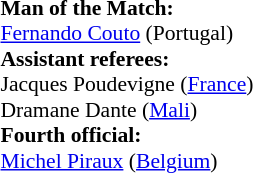<table style="width:100%; font-size:90%;">
<tr>
<td><br><strong>Man of the Match:</strong>
<br><a href='#'>Fernando Couto</a> (Portugal)<br><strong>Assistant referees:</strong>
<br>Jacques Poudevigne (<a href='#'>France</a>)
<br>Dramane Dante (<a href='#'>Mali</a>)
<br><strong>Fourth official:</strong>
<br><a href='#'>Michel Piraux</a> (<a href='#'>Belgium</a>)</td>
</tr>
</table>
